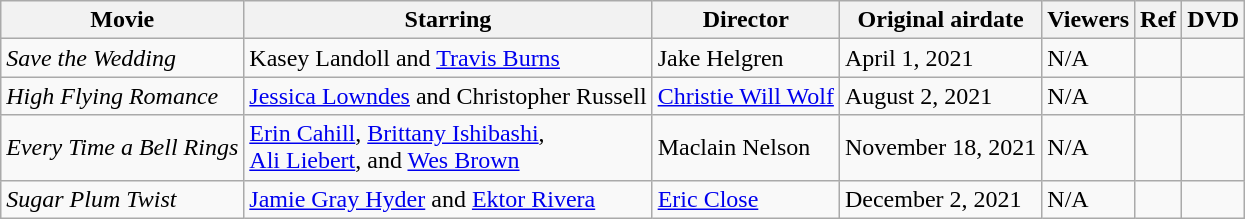<table class="wikitable sortable">
<tr>
<th scope="col" class="unsortable">Movie</th>
<th scope="col" class="unsortable">Starring</th>
<th scope="col" class="unsortable">Director</th>
<th scope="col" class="unsortable">Original airdate</th>
<th scope="col">Viewers</th>
<th scope="col" class="unsortable">Ref</th>
<th scope="col" class="unsortable">DVD</th>
</tr>
<tr>
<td><em>Save the Wedding</em></td>
<td>Kasey Landoll and <a href='#'>Travis Burns</a></td>
<td>Jake Helgren</td>
<td>April 1, 2021</td>
<td>N/A</td>
<td></td>
<td></td>
</tr>
<tr>
<td><em>High Flying Romance</em></td>
<td><a href='#'>Jessica Lowndes</a> and Christopher Russell</td>
<td><a href='#'>Christie Will Wolf</a></td>
<td>August 2, 2021</td>
<td>N/A</td>
<td></td>
<td></td>
</tr>
<tr>
<td><em>Every Time a Bell Rings</em></td>
<td><a href='#'>Erin Cahill</a>, <a href='#'>Brittany Ishibashi</a>, <br><a href='#'>Ali Liebert</a>, and <a href='#'>Wes Brown</a></td>
<td>Maclain Nelson</td>
<td>November 18, 2021</td>
<td>N/A</td>
<td></td>
<td></td>
</tr>
<tr>
<td><em>Sugar Plum Twist</em></td>
<td><a href='#'>Jamie Gray Hyder</a> and <a href='#'>Ektor Rivera</a></td>
<td><a href='#'>Eric Close</a></td>
<td>December 2, 2021</td>
<td>N/A</td>
<td></td>
<td></td>
</tr>
</table>
